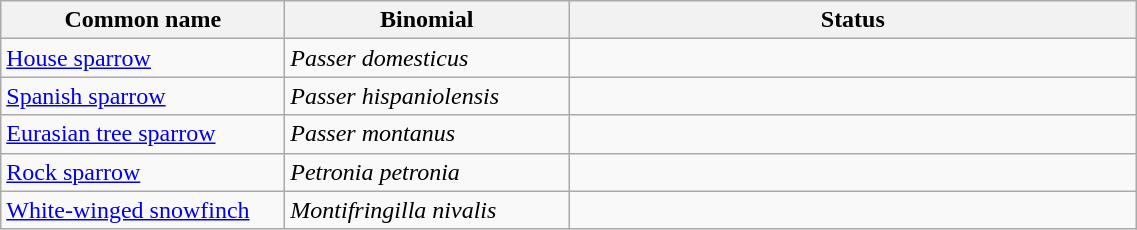<table width=60% class="wikitable">
<tr>
<th width=15%>Common name</th>
<th width=15%>Binomial</th>
<th width=30%>Status</th>
</tr>
<tr>
<td><a href='#'>House sparrow</a></td>
<td><em>Passer domesticus</em></td>
<td></td>
</tr>
<tr>
<td><a href='#'>Spanish sparrow</a></td>
<td><em>Passer hispaniolensis</em></td>
<td></td>
</tr>
<tr>
<td><a href='#'>Eurasian tree sparrow</a></td>
<td><em>Passer montanus</em></td>
<td></td>
</tr>
<tr>
<td><a href='#'>Rock sparrow</a></td>
<td><em>Petronia petronia</em></td>
<td></td>
</tr>
<tr>
<td><a href='#'>White-winged snowfinch</a></td>
<td><em>Montifringilla nivalis</em></td>
<td></td>
</tr>
</table>
